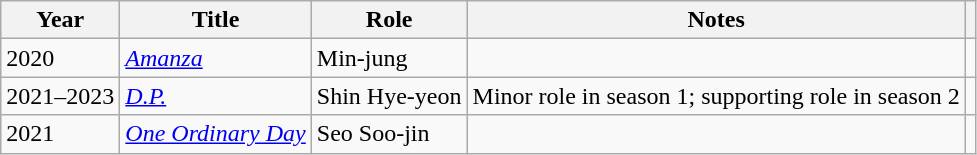<table class="wikitable sortable">
<tr>
<th>Year</th>
<th>Title</th>
<th>Role</th>
<th>Notes</th>
<th></th>
</tr>
<tr>
<td>2020</td>
<td><em><a href='#'>Amanza</a></em></td>
<td>Min-jung</td>
<td></td>
<td></td>
</tr>
<tr>
<td>2021–2023</td>
<td><em><a href='#'>D.P.</a></em></td>
<td>Shin Hye-yeon</td>
<td>Minor role in season 1; supporting role in season 2</td>
<td></td>
</tr>
<tr>
<td>2021</td>
<td><em><a href='#'>One Ordinary Day</a></em></td>
<td>Seo Soo-jin</td>
<td></td>
<td></td>
</tr>
</table>
